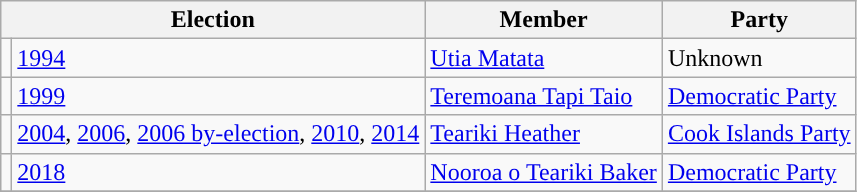<table class="wikitable">
<tr>
<th colspan="2">Election</th>
<th>Member</th>
<th>Party</th>
</tr>
<tr>
<td style="background-color: "></td>
<td><a href='#'>1994</a></td>
<td><a href='#'>Utia Matata</a></td>
<td>Unknown</td>
</tr>
<tr>
<td style="background-color: "></td>
<td><a href='#'>1999</a></td>
<td><a href='#'>Teremoana Tapi Taio</a></td>
<td><a href='#'>Democratic Party</a></td>
</tr>
<tr>
<td style="background-color: "></td>
<td><a href='#'>2004</a>, <a href='#'>2006</a>, <a href='#'>2006 by-election</a>, <a href='#'>2010</a>, <a href='#'>2014</a></td>
<td><a href='#'>Teariki Heather</a></td>
<td><a href='#'>Cook Islands Party</a></td>
</tr>
<tr>
<td style="background-color: "></td>
<td><a href='#'>2018</a></td>
<td><a href='#'>Nooroa o Teariki Baker</a></td>
<td><a href='#'>Democratic Party</a></td>
</tr>
<tr>
</tr>
</table>
